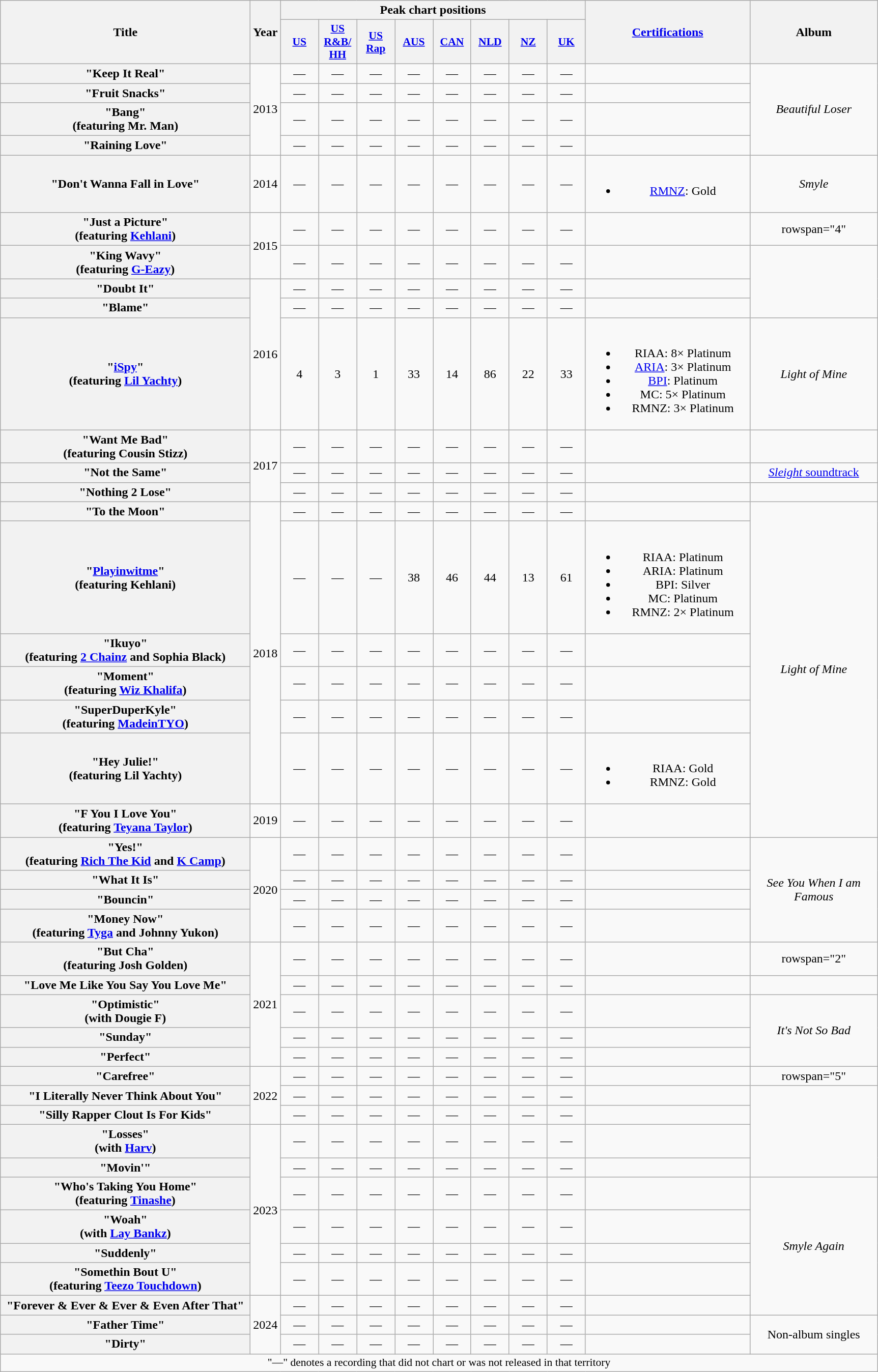<table class="wikitable plainrowheaders" style="text-align:center;">
<tr>
<th scope="col" rowspan="2" style="width:20em;">Title</th>
<th scope="col" rowspan="2" style="width:1em;">Year</th>
<th scope="col" colspan="8">Peak chart positions</th>
<th scope="col" rowspan="2" style="width:13em;"><a href='#'>Certifications</a></th>
<th scope="col" rowspan="2" style="width:10em;">Album</th>
</tr>
<tr>
<th scope="col" style="width:3em;font-size:90%;"><a href='#'>US</a><br></th>
<th scope="col" style="width:3em;font-size:90%;"><a href='#'>US R&B/<br>HH</a><br></th>
<th scope="col" style="width:3em;font-size:90%;"><a href='#'>US<br>Rap</a><br></th>
<th scope="col" style="width:3em;font-size:90%;"><a href='#'>AUS</a><br></th>
<th scope="col" style="width:3em;font-size:90%;"><a href='#'>CAN</a><br></th>
<th scope="col" style="width:3em;font-size:90%;"><a href='#'>NLD</a><br></th>
<th scope="col" style="width:3em;font-size:90%;"><a href='#'>NZ</a><br></th>
<th scope="col" style="width:3em;font-size:90%;"><a href='#'>UK</a><br></th>
</tr>
<tr>
<th scope="row">"Keep It Real"</th>
<td rowspan="4">2013</td>
<td>—</td>
<td>—</td>
<td>—</td>
<td>—</td>
<td>—</td>
<td>—</td>
<td>—</td>
<td>—</td>
<td></td>
<td rowspan="4"><em>Beautiful Loser</em></td>
</tr>
<tr>
<th scope="row">"Fruit Snacks"</th>
<td>—</td>
<td>—</td>
<td>—</td>
<td>—</td>
<td>—</td>
<td>—</td>
<td>—</td>
<td>—</td>
<td></td>
</tr>
<tr>
<th scope="row">"Bang"<br><span>(featuring Mr. Man)</span></th>
<td>—</td>
<td>—</td>
<td>—</td>
<td>—</td>
<td>—</td>
<td>—</td>
<td>—</td>
<td>—</td>
<td></td>
</tr>
<tr>
<th scope="row">"Raining Love"</th>
<td>—</td>
<td>—</td>
<td>—</td>
<td>—</td>
<td>—</td>
<td>—</td>
<td>—</td>
<td>—</td>
<td></td>
</tr>
<tr>
<th scope="row">"Don't Wanna Fall in Love"</th>
<td>2014</td>
<td>—</td>
<td>—</td>
<td>—</td>
<td>—</td>
<td>—</td>
<td>—</td>
<td>—</td>
<td>—</td>
<td><br><ul><li><a href='#'>RMNZ</a>: Gold</li></ul></td>
<td><em>Smyle</em></td>
</tr>
<tr>
<th scope="row">"Just a Picture"<br><span>(featuring <a href='#'>Kehlani</a>)</span></th>
<td rowspan="2">2015</td>
<td>—</td>
<td>—</td>
<td>—</td>
<td>—</td>
<td>—</td>
<td>—</td>
<td>—</td>
<td>—</td>
<td></td>
<td>rowspan="4" </td>
</tr>
<tr>
<th scope="row">"King Wavy"<br><span>(featuring <a href='#'>G-Eazy</a>)</span></th>
<td>—</td>
<td>—</td>
<td>—</td>
<td>—</td>
<td>—</td>
<td>—</td>
<td>—</td>
<td>—</td>
<td></td>
</tr>
<tr>
<th scope="row">"Doubt It"</th>
<td rowspan="3">2016</td>
<td>—</td>
<td>—</td>
<td>—</td>
<td>—</td>
<td>—</td>
<td>—</td>
<td>—</td>
<td>—</td>
<td></td>
</tr>
<tr>
<th scope="row">"Blame"</th>
<td>—</td>
<td>—</td>
<td>—</td>
<td>—</td>
<td>—</td>
<td>—</td>
<td>—</td>
<td>—</td>
<td></td>
</tr>
<tr>
<th scope="row">"<a href='#'>iSpy</a>"<br><span>(featuring <a href='#'>Lil Yachty</a>)</span></th>
<td>4</td>
<td>3</td>
<td>1</td>
<td>33</td>
<td>14</td>
<td>86</td>
<td>22</td>
<td>33</td>
<td><br><ul><li>RIAA: 8× Platinum</li><li><a href='#'>ARIA</a>: 3× Platinum</li><li><a href='#'>BPI</a>: Platinum</li><li>MC: 5× Platinum</li><li>RMNZ: 3× Platinum</li></ul></td>
<td rowspan="1"><em>Light of Mine</em></td>
</tr>
<tr>
<th scope="row">"Want Me Bad"<br><span>(featuring Cousin Stizz)</span></th>
<td rowspan="3">2017</td>
<td>—</td>
<td>—</td>
<td>—</td>
<td>—</td>
<td>—</td>
<td>—</td>
<td>—</td>
<td>—</td>
<td></td>
<td></td>
</tr>
<tr>
<th scope="row">"Not the Same"</th>
<td>—</td>
<td>—</td>
<td>—</td>
<td>—</td>
<td>—</td>
<td>—</td>
<td>—</td>
<td>—</td>
<td></td>
<td><a href='#'><em>Sleight</em> soundtrack</a></td>
</tr>
<tr>
<th scope="row">"Nothing 2 Lose"</th>
<td>—</td>
<td>—</td>
<td>—</td>
<td>—</td>
<td>—</td>
<td>—</td>
<td>—</td>
<td>—</td>
<td></td>
<td></td>
</tr>
<tr>
<th scope="row">"To the Moon"</th>
<td rowspan="6">2018</td>
<td>—</td>
<td>—</td>
<td>—</td>
<td>—</td>
<td>—</td>
<td>—</td>
<td>—</td>
<td>—</td>
<td></td>
<td rowspan="7"><em>Light of Mine</em></td>
</tr>
<tr>
<th scope="row">"<a href='#'>Playinwitme</a>"<br><span>(featuring Kehlani)</span></th>
<td>—</td>
<td>—</td>
<td>—</td>
<td>38</td>
<td>46</td>
<td>44</td>
<td>13</td>
<td>61</td>
<td><br><ul><li>RIAA: Platinum</li><li>ARIA: Platinum</li><li>BPI: Silver</li><li>MC: Platinum</li><li>RMNZ: 2× Platinum</li></ul></td>
</tr>
<tr>
<th scope="row">"Ikuyo"<br><span>(featuring <a href='#'>2 Chainz</a> and Sophia Black)</span></th>
<td>—</td>
<td>—</td>
<td>—</td>
<td>—</td>
<td>—</td>
<td>—</td>
<td>—</td>
<td>—</td>
<td></td>
</tr>
<tr>
<th scope="row">"Moment"<br><span>(featuring <a href='#'>Wiz Khalifa</a>)</span></th>
<td>—</td>
<td>—</td>
<td>—</td>
<td>—</td>
<td>—</td>
<td>—</td>
<td>—</td>
<td>—</td>
<td></td>
</tr>
<tr>
<th scope="row">"SuperDuperKyle"<br><span>(featuring <a href='#'>MadeinTYO</a>)</span></th>
<td>—</td>
<td>—</td>
<td>—</td>
<td>—</td>
<td>—</td>
<td>—</td>
<td>—</td>
<td>—</td>
<td></td>
</tr>
<tr>
<th scope="row">"Hey Julie!"<br><span>(featuring Lil Yachty)</span></th>
<td>—</td>
<td>—</td>
<td>—</td>
<td>—</td>
<td>—</td>
<td>—</td>
<td>—</td>
<td>—</td>
<td><br><ul><li>RIAA: Gold</li><li>RMNZ: Gold</li></ul></td>
</tr>
<tr>
<th scope="row">"F You I Love You"<br><span>(featuring <a href='#'>Teyana Taylor</a>)</span></th>
<td>2019</td>
<td>—</td>
<td>—</td>
<td>—</td>
<td>—</td>
<td>—</td>
<td>—</td>
<td>—</td>
<td>—</td>
<td></td>
</tr>
<tr>
<th scope="row">"Yes!"<br><span>(featuring <a href='#'>Rich The Kid</a> and <a href='#'>K Camp</a>)</span></th>
<td rowspan="4">2020</td>
<td>—</td>
<td>—</td>
<td>—</td>
<td>—</td>
<td>—</td>
<td>—</td>
<td>—</td>
<td>—</td>
<td></td>
<td rowspan="4"><em>See You When I am Famous</em></td>
</tr>
<tr>
<th scope="row">"What It Is"</th>
<td>—</td>
<td>—</td>
<td>—</td>
<td>—</td>
<td>—</td>
<td>—</td>
<td>—</td>
<td>—</td>
<td></td>
</tr>
<tr>
<th scope="row">"Bouncin"</th>
<td>—</td>
<td>—</td>
<td>—</td>
<td>—</td>
<td>—</td>
<td>—</td>
<td>—</td>
<td>—</td>
<td></td>
</tr>
<tr>
<th scope="row">"Money Now"<br><span>(featuring <a href='#'>Tyga</a> and Johnny Yukon)</span></th>
<td>—</td>
<td>—</td>
<td>—</td>
<td>—</td>
<td>—</td>
<td>—</td>
<td>—</td>
<td>—</td>
<td></td>
</tr>
<tr>
<th scope="row">"But Cha"<br><span>(featuring Josh Golden)</span></th>
<td rowspan="5">2021</td>
<td>—</td>
<td>—</td>
<td>—</td>
<td>—</td>
<td>—</td>
<td>—</td>
<td>—</td>
<td>—</td>
<td></td>
<td>rowspan="2" </td>
</tr>
<tr>
<th scope="row">"Love Me Like You Say You Love Me"</th>
<td>—</td>
<td>—</td>
<td>—</td>
<td>—</td>
<td>—</td>
<td>—</td>
<td>—</td>
<td>—</td>
<td></td>
</tr>
<tr>
<th scope="row">"Optimistic"<br><span>(with Dougie F)</span></th>
<td>—</td>
<td>—</td>
<td>—</td>
<td>—</td>
<td>—</td>
<td>—</td>
<td>—</td>
<td>—</td>
<td></td>
<td rowspan="3"><em>It's Not So Bad</em></td>
</tr>
<tr>
<th scope="row">"Sunday"</th>
<td>—</td>
<td>—</td>
<td>—</td>
<td>—</td>
<td>—</td>
<td>—</td>
<td>—</td>
<td>—</td>
<td></td>
</tr>
<tr>
<th scope="row">"Perfect"</th>
<td>—</td>
<td>—</td>
<td>—</td>
<td>—</td>
<td>—</td>
<td>—</td>
<td>—</td>
<td>—</td>
<td></td>
</tr>
<tr>
<th scope="row">"Carefree"</th>
<td rowspan="3">2022</td>
<td>—</td>
<td>—</td>
<td>—</td>
<td>—</td>
<td>—</td>
<td>—</td>
<td>—</td>
<td>—</td>
<td></td>
<td>rowspan="5" </td>
</tr>
<tr>
<th scope="row">"I Literally Never Think About You"</th>
<td>—</td>
<td>—</td>
<td>—</td>
<td>—</td>
<td>—</td>
<td>—</td>
<td>—</td>
<td>—</td>
<td></td>
</tr>
<tr>
<th scope="row">"Silly Rapper Clout Is For Kids"</th>
<td>—</td>
<td>—</td>
<td>—</td>
<td>—</td>
<td>—</td>
<td>—</td>
<td>—</td>
<td>—</td>
<td></td>
</tr>
<tr>
<th scope="row">"Losses"<br><span>(with <a href='#'>Harv</a>)</span></th>
<td rowspan="6">2023</td>
<td>—</td>
<td>—</td>
<td>—</td>
<td>—</td>
<td>—</td>
<td>—</td>
<td>—</td>
<td>—</td>
<td></td>
</tr>
<tr>
<th scope="row">"Movin'"</th>
<td>—</td>
<td>—</td>
<td>—</td>
<td>—</td>
<td>—</td>
<td>—</td>
<td>—</td>
<td>—</td>
<td></td>
</tr>
<tr>
<th scope="row">"Who's Taking You Home"<br><span>(featuring <a href='#'>Tinashe</a>)</span></th>
<td>—</td>
<td>—</td>
<td>—</td>
<td>—</td>
<td>—</td>
<td>—</td>
<td>—</td>
<td>—</td>
<td></td>
<td rowspan="5"><em>Smyle Again</em></td>
</tr>
<tr>
<th scope="row">"Woah"<br><span>(with <a href='#'>Lay Bankz</a>)</span></th>
<td>—</td>
<td>—</td>
<td>—</td>
<td>—</td>
<td>—</td>
<td>—</td>
<td>—</td>
<td>—</td>
<td></td>
</tr>
<tr>
<th scope="row">"Suddenly"</th>
<td>—</td>
<td>—</td>
<td>—</td>
<td>—</td>
<td>—</td>
<td>—</td>
<td>—</td>
<td>—</td>
<td></td>
</tr>
<tr>
<th scope="row">"Somethin Bout U"<br><span>(featuring <a href='#'>Teezo Touchdown</a>)</span></th>
<td>—</td>
<td>—</td>
<td>—</td>
<td>—</td>
<td>—</td>
<td>—</td>
<td>—</td>
<td>—</td>
<td></td>
</tr>
<tr>
<th scope="row">"Forever & Ever & Ever & Even After That"</th>
<td rowspan="3">2024</td>
<td>—</td>
<td>—</td>
<td>—</td>
<td>—</td>
<td>—</td>
<td>—</td>
<td>—</td>
<td>—</td>
<td></td>
</tr>
<tr>
<th scope="row">"Father Time"</th>
<td>—</td>
<td>—</td>
<td>—</td>
<td>—</td>
<td>—</td>
<td>—</td>
<td>—</td>
<td>—</td>
<td></td>
<td rowspan="2">Non-album singles</td>
</tr>
<tr>
<th scope="row">"Dirty"</th>
<td>—</td>
<td>—</td>
<td>—</td>
<td>—</td>
<td>—</td>
<td>—</td>
<td>—</td>
<td>—</td>
<td></td>
</tr>
<tr>
<td colspan="13" style="font-size:90%">"—" denotes a recording that did not chart or was not released in that territory</td>
</tr>
</table>
